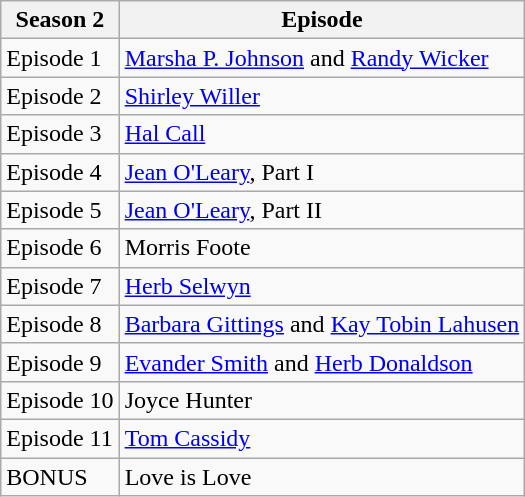<table class="wikitable sortable">
<tr>
<th>Season 2</th>
<th>Episode</th>
</tr>
<tr>
<td>Episode 1</td>
<td><a href='#'>Marsha P. Johnson</a> and <a href='#'>Randy Wicker</a></td>
</tr>
<tr>
<td>Episode 2</td>
<td><a href='#'>Shirley Willer</a></td>
</tr>
<tr>
<td>Episode 3</td>
<td><a href='#'>Hal Call</a></td>
</tr>
<tr>
<td>Episode 4</td>
<td><a href='#'>Jean O'Leary</a>, Part I</td>
</tr>
<tr>
<td>Episode 5</td>
<td><a href='#'>Jean O'Leary</a>, Part II</td>
</tr>
<tr>
<td>Episode 6</td>
<td>Morris Foote</td>
</tr>
<tr>
<td>Episode 7</td>
<td><a href='#'>Herb Selwyn</a></td>
</tr>
<tr>
<td>Episode 8</td>
<td><a href='#'>Barbara Gittings</a> and <a href='#'>Kay Tobin Lahusen</a></td>
</tr>
<tr>
<td>Episode 9</td>
<td><a href='#'>Evander Smith</a> and <a href='#'>Herb Donaldson</a></td>
</tr>
<tr>
<td>Episode 10</td>
<td>Joyce Hunter</td>
</tr>
<tr>
<td>Episode 11</td>
<td><a href='#'>Tom Cassidy</a></td>
</tr>
<tr>
<td>BONUS</td>
<td>Love is Love</td>
</tr>
</table>
